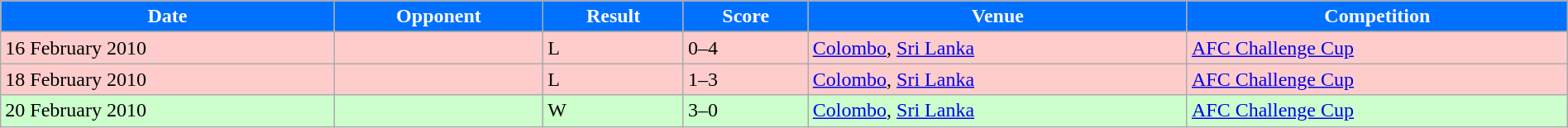<table width=100% class="wikitable">
<tr>
<th style="background:#0070FF;color:white;">Date</th>
<th style="background:#0070FF;color:white;">Opponent</th>
<th style="background:#0070FF;color:white;">Result</th>
<th style="background:#0070FF;color:white;">Score</th>
<th style="background:#0070FF;color:white;">Venue</th>
<th style="background:#0070FF;color:white;">Competition</th>
</tr>
<tr>
</tr>
<tr style="background:#FCC;">
<td>16 February 2010</td>
<td></td>
<td>L</td>
<td>0–4</td>
<td> <a href='#'>Colombo</a>, <a href='#'>Sri Lanka</a></td>
<td><a href='#'>AFC Challenge Cup</a></td>
</tr>
<tr style="background:#FCC;">
<td>18 February 2010</td>
<td></td>
<td>L</td>
<td>1–3</td>
<td> <a href='#'>Colombo</a>, <a href='#'>Sri Lanka</a></td>
<td><a href='#'>AFC Challenge Cup</a></td>
</tr>
<tr style="background:#CCFFCC;">
<td>20 February 2010</td>
<td></td>
<td>W</td>
<td>3–0</td>
<td> <a href='#'>Colombo</a>, <a href='#'>Sri Lanka</a></td>
<td><a href='#'>AFC Challenge Cup</a></td>
</tr>
</table>
